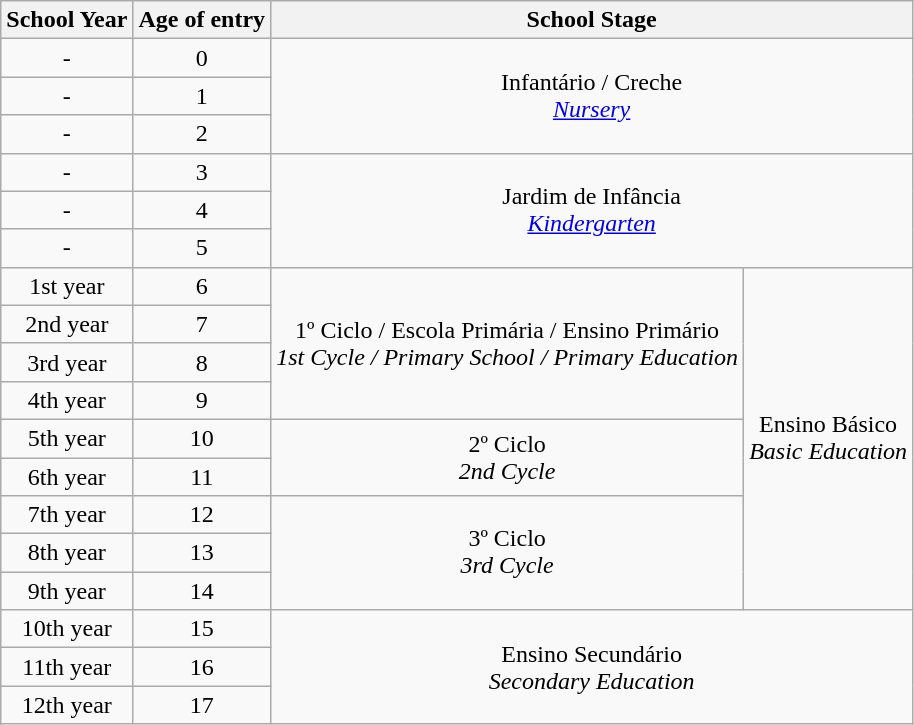<table class="wikitable" style="text-align:center">
<tr>
<th>School Year</th>
<th>Age of entry</th>
<th colspan=2>School Stage</th>
</tr>
<tr>
<td>-</td>
<td>0</td>
<td align=center colspan=2 rowspan=3>Infantário / Creche <em><br><a href='#'>Nursery</a></em></td>
</tr>
<tr>
<td>-</td>
<td>1</td>
</tr>
<tr>
<td>-</td>
<td>2</td>
</tr>
<tr>
<td>-</td>
<td>3</td>
<td align=center colspan=2 rowspan=3>Jardim de Infância <em><br><a href='#'>Kindergarten</a></em></td>
</tr>
<tr>
<td>-</td>
<td>4</td>
</tr>
<tr>
<td>-</td>
<td>5</td>
</tr>
<tr>
<td>1st year</td>
<td>6</td>
<td rowspan=4>1º Ciclo / Escola Primária / Ensino Primário <br><em>1st Cycle / Primary School / Primary Education </em></td>
<td align=center rowspan=9>Ensino Básico<br><em>Basic Education</em></td>
</tr>
<tr>
<td>2nd year</td>
<td>7</td>
</tr>
<tr>
<td>3rd year</td>
<td>8</td>
</tr>
<tr>
<td>4th year</td>
<td>9</td>
</tr>
<tr>
<td>5th year</td>
<td>10</td>
<td rowspan=2>2º Ciclo <br><em>2nd Cycle</em></td>
</tr>
<tr>
<td>6th year</td>
<td>11</td>
</tr>
<tr>
<td>7th year</td>
<td>12</td>
<td rowspan=3>3º Ciclo<br><em>3rd Cycle</em></td>
</tr>
<tr>
<td>8th year</td>
<td>13</td>
</tr>
<tr>
<td>9th year</td>
<td>14</td>
</tr>
<tr>
<td>10th year</td>
<td>15</td>
<td align=center colspan=2 rowspan=3>Ensino Secundário<br><em>Secondary Education</em></td>
</tr>
<tr>
<td>11th year</td>
<td>16</td>
</tr>
<tr>
<td>12th year</td>
<td>17</td>
</tr>
</table>
